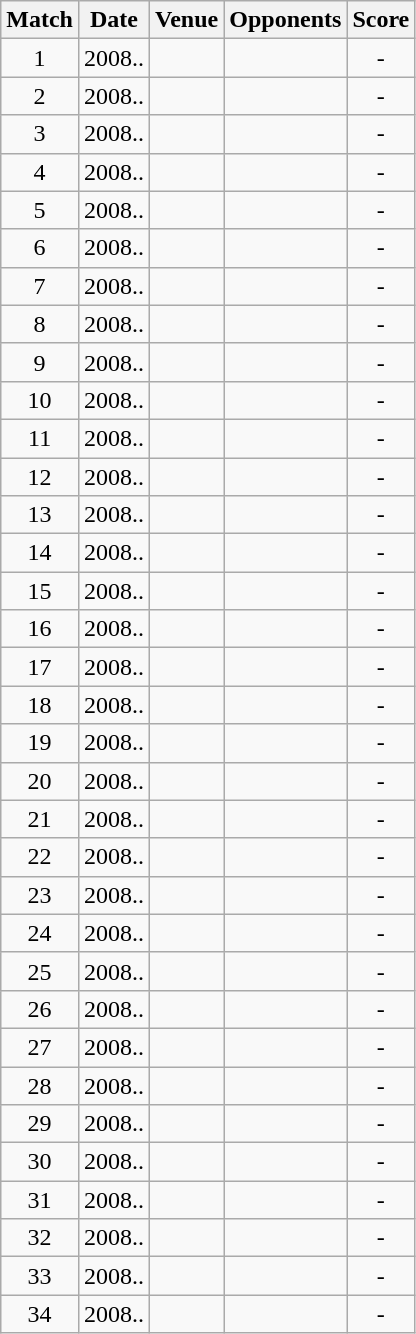<table class="wikitable" style="text-align:center;">
<tr>
<th>Match</th>
<th>Date</th>
<th>Venue</th>
<th>Opponents</th>
<th>Score</th>
</tr>
<tr>
<td>1</td>
<td>2008..</td>
<td><a href='#'></a></td>
<td><a href='#'></a></td>
<td>-</td>
</tr>
<tr>
<td>2</td>
<td>2008..</td>
<td><a href='#'></a></td>
<td><a href='#'></a></td>
<td>-</td>
</tr>
<tr>
<td>3</td>
<td>2008..</td>
<td><a href='#'></a></td>
<td><a href='#'></a></td>
<td>-</td>
</tr>
<tr>
<td>4</td>
<td>2008..</td>
<td><a href='#'></a></td>
<td><a href='#'></a></td>
<td>-</td>
</tr>
<tr>
<td>5</td>
<td>2008..</td>
<td><a href='#'></a></td>
<td><a href='#'></a></td>
<td>-</td>
</tr>
<tr>
<td>6</td>
<td>2008..</td>
<td><a href='#'></a></td>
<td><a href='#'></a></td>
<td>-</td>
</tr>
<tr>
<td>7</td>
<td>2008..</td>
<td><a href='#'></a></td>
<td><a href='#'></a></td>
<td>-</td>
</tr>
<tr>
<td>8</td>
<td>2008..</td>
<td><a href='#'></a></td>
<td><a href='#'></a></td>
<td>-</td>
</tr>
<tr>
<td>9</td>
<td>2008..</td>
<td><a href='#'></a></td>
<td><a href='#'></a></td>
<td>-</td>
</tr>
<tr>
<td>10</td>
<td>2008..</td>
<td><a href='#'></a></td>
<td><a href='#'></a></td>
<td>-</td>
</tr>
<tr>
<td>11</td>
<td>2008..</td>
<td><a href='#'></a></td>
<td><a href='#'></a></td>
<td>-</td>
</tr>
<tr>
<td>12</td>
<td>2008..</td>
<td><a href='#'></a></td>
<td><a href='#'></a></td>
<td>-</td>
</tr>
<tr>
<td>13</td>
<td>2008..</td>
<td><a href='#'></a></td>
<td><a href='#'></a></td>
<td>-</td>
</tr>
<tr>
<td>14</td>
<td>2008..</td>
<td><a href='#'></a></td>
<td><a href='#'></a></td>
<td>-</td>
</tr>
<tr>
<td>15</td>
<td>2008..</td>
<td><a href='#'></a></td>
<td><a href='#'></a></td>
<td>-</td>
</tr>
<tr>
<td>16</td>
<td>2008..</td>
<td><a href='#'></a></td>
<td><a href='#'></a></td>
<td>-</td>
</tr>
<tr>
<td>17</td>
<td>2008..</td>
<td><a href='#'></a></td>
<td><a href='#'></a></td>
<td>-</td>
</tr>
<tr>
<td>18</td>
<td>2008..</td>
<td><a href='#'></a></td>
<td><a href='#'></a></td>
<td>-</td>
</tr>
<tr>
<td>19</td>
<td>2008..</td>
<td><a href='#'></a></td>
<td><a href='#'></a></td>
<td>-</td>
</tr>
<tr>
<td>20</td>
<td>2008..</td>
<td><a href='#'></a></td>
<td><a href='#'></a></td>
<td>-</td>
</tr>
<tr>
<td>21</td>
<td>2008..</td>
<td><a href='#'></a></td>
<td><a href='#'></a></td>
<td>-</td>
</tr>
<tr>
<td>22</td>
<td>2008..</td>
<td><a href='#'></a></td>
<td><a href='#'></a></td>
<td>-</td>
</tr>
<tr>
<td>23</td>
<td>2008..</td>
<td><a href='#'></a></td>
<td><a href='#'></a></td>
<td>-</td>
</tr>
<tr>
<td>24</td>
<td>2008..</td>
<td><a href='#'></a></td>
<td><a href='#'></a></td>
<td>-</td>
</tr>
<tr>
<td>25</td>
<td>2008..</td>
<td><a href='#'></a></td>
<td><a href='#'></a></td>
<td>-</td>
</tr>
<tr>
<td>26</td>
<td>2008..</td>
<td><a href='#'></a></td>
<td><a href='#'></a></td>
<td>-</td>
</tr>
<tr>
<td>27</td>
<td>2008..</td>
<td><a href='#'></a></td>
<td><a href='#'></a></td>
<td>-</td>
</tr>
<tr>
<td>28</td>
<td>2008..</td>
<td><a href='#'></a></td>
<td><a href='#'></a></td>
<td>-</td>
</tr>
<tr>
<td>29</td>
<td>2008..</td>
<td><a href='#'></a></td>
<td><a href='#'></a></td>
<td>-</td>
</tr>
<tr>
<td>30</td>
<td>2008..</td>
<td><a href='#'></a></td>
<td><a href='#'></a></td>
<td>-</td>
</tr>
<tr>
<td>31</td>
<td>2008..</td>
<td><a href='#'></a></td>
<td><a href='#'></a></td>
<td>-</td>
</tr>
<tr>
<td>32</td>
<td>2008..</td>
<td><a href='#'></a></td>
<td><a href='#'></a></td>
<td>-</td>
</tr>
<tr>
<td>33</td>
<td>2008..</td>
<td><a href='#'></a></td>
<td><a href='#'></a></td>
<td>-</td>
</tr>
<tr>
<td>34</td>
<td>2008..</td>
<td><a href='#'></a></td>
<td><a href='#'></a></td>
<td>-</td>
</tr>
</table>
